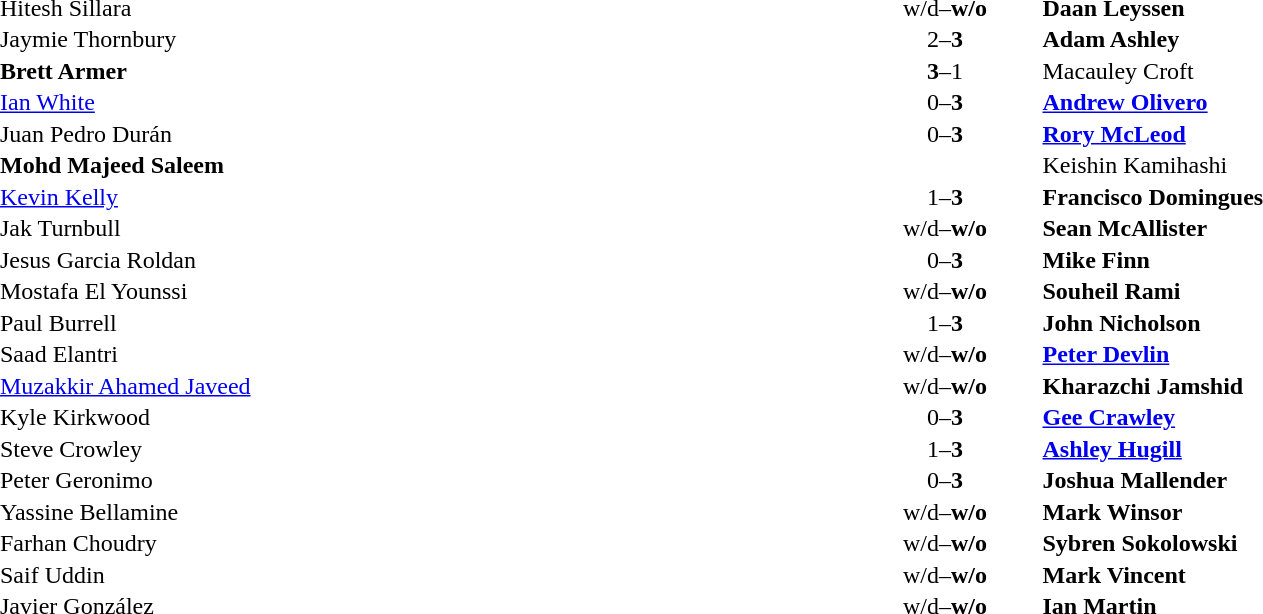<table width="100%" cellspacing="1">
<tr>
<th width=45%></th>
<th width=10%></th>
<th width=45%></th>
</tr>
<tr>
<td> Hitesh Sillara</td>
<td align="center">w/d–<strong>w/o</strong></td>
<td> <strong>Daan Leyssen</strong></td>
</tr>
<tr>
<td> Jaymie Thornbury</td>
<td align="center">2–<strong>3</strong></td>
<td> <strong>Adam Ashley</strong></td>
</tr>
<tr>
<td> <strong>Brett Armer</strong></td>
<td align="center"><strong>3</strong>–1</td>
<td> Macauley Croft</td>
</tr>
<tr>
<td> <a href='#'>Ian White</a></td>
<td align="center">0–<strong>3</strong></td>
<td> <strong><a href='#'>Andrew Olivero</a></strong></td>
</tr>
<tr>
<td> Juan Pedro Durán</td>
<td align="center">0–<strong>3</strong></td>
<td> <strong><a href='#'>Rory McLeod</a></strong></td>
</tr>
<tr>
<td> <strong>Mohd Majeed Saleem</strong></td>
<td align="center"></td>
<td> Keishin Kamihashi</td>
</tr>
<tr>
<td> <a href='#'>Kevin Kelly</a></td>
<td align="center">1–<strong>3</strong></td>
<td> <strong>Francisco Domingues</strong></td>
</tr>
<tr>
<td> Jak Turnbull</td>
<td align="center">w/d–<strong>w/o</strong></td>
<td> <strong>Sean McAllister</strong></td>
</tr>
<tr>
<td> Jesus Garcia Roldan</td>
<td align="center">0–<strong>3</strong></td>
<td> <strong>Mike Finn</strong></td>
</tr>
<tr>
<td> Mostafa El Younssi</td>
<td align="center">w/d–<strong>w/o</strong></td>
<td> <strong>Souheil Rami</strong></td>
</tr>
<tr>
<td> Paul Burrell</td>
<td align="center">1–<strong>3</strong></td>
<td> <strong>John Nicholson</strong></td>
</tr>
<tr>
<td> Saad Elantri</td>
<td align="center">w/d–<strong>w/o</strong></td>
<td> <strong><a href='#'>Peter Devlin</a></strong></td>
</tr>
<tr>
<td> <a href='#'>Muzakkir Ahamed Javeed</a></td>
<td align="center">w/d–<strong>w/o</strong></td>
<td> <strong>Kharazchi Jamshid</strong></td>
</tr>
<tr>
<td> Kyle Kirkwood</td>
<td align="center">0–<strong>3</strong></td>
<td> <strong><a href='#'>Gee Crawley</a></strong></td>
</tr>
<tr>
<td> Steve Crowley</td>
<td align="center">1–<strong>3</strong></td>
<td> <strong><a href='#'>Ashley Hugill</a></strong></td>
</tr>
<tr>
<td> Peter Geronimo</td>
<td align="center">0–<strong>3</strong></td>
<td> <strong>Joshua Mallender</strong></td>
</tr>
<tr>
<td> Yassine Bellamine</td>
<td align="center">w/d–<strong>w/o</strong></td>
<td> <strong>Mark Winsor</strong></td>
</tr>
<tr>
<td> Farhan Choudry</td>
<td align="center">w/d–<strong>w/o</strong></td>
<td> <strong>Sybren Sokolowski</strong></td>
</tr>
<tr>
<td> Saif Uddin</td>
<td align="center">w/d–<strong>w/o</strong></td>
<td> <strong>Mark Vincent</strong></td>
</tr>
<tr>
<td> Javier González</td>
<td align="center">w/d–<strong>w/o</strong></td>
<td> <strong>Ian Martin</strong></td>
</tr>
</table>
